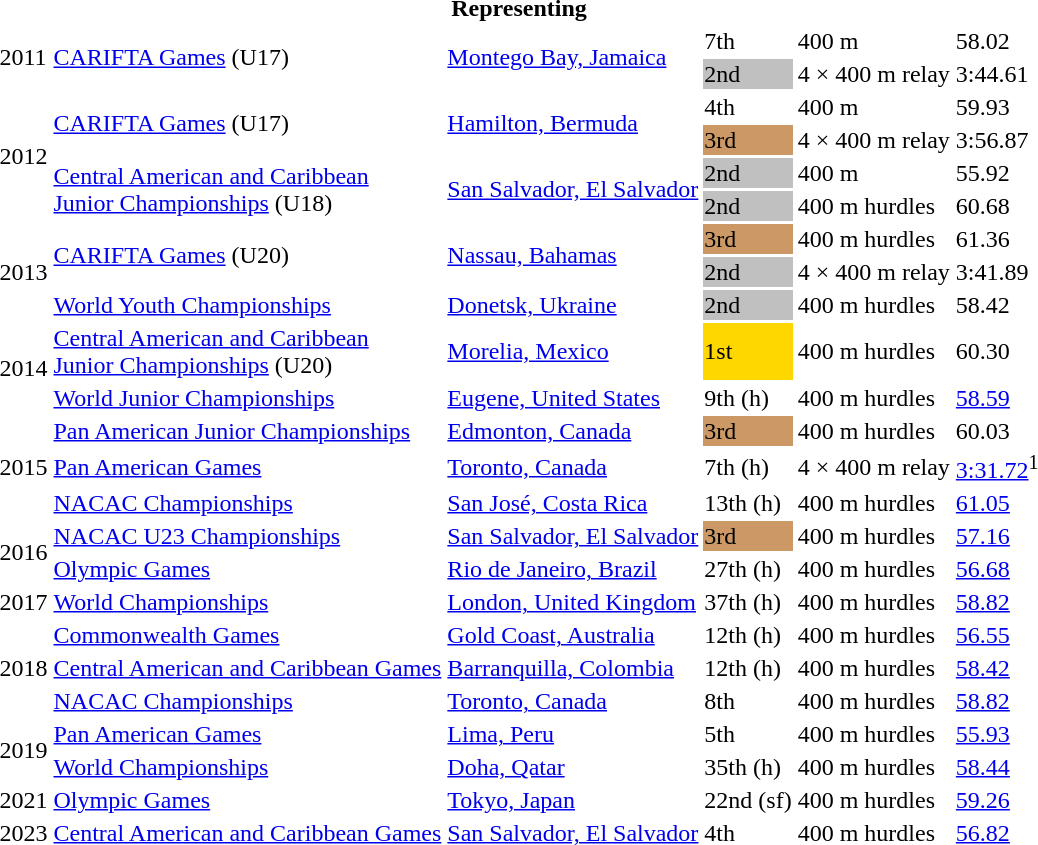<table>
<tr>
<th colspan="6">Representing </th>
</tr>
<tr>
<td rowspan=2>2011</td>
<td rowspan=2><a href='#'>CARIFTA Games</a> (U17)</td>
<td rowspan=2><a href='#'>Montego Bay, Jamaica</a></td>
<td>7th</td>
<td>400 m</td>
<td>58.02</td>
</tr>
<tr>
<td bgcolor=silver>2nd</td>
<td>4 × 400 m relay</td>
<td>3:44.61</td>
</tr>
<tr>
<td rowspan=4>2012</td>
<td rowspan=2><a href='#'>CARIFTA Games</a> (U17)</td>
<td rowspan=2><a href='#'>Hamilton, Bermuda</a></td>
<td>4th</td>
<td>400 m</td>
<td>59.93</td>
</tr>
<tr>
<td bgcolor=cc9966>3rd</td>
<td>4 × 400 m relay</td>
<td>3:56.87</td>
</tr>
<tr>
<td rowspan=2><a href='#'>Central American and Caribbean<br>Junior Championships</a> (U18)</td>
<td rowspan=2><a href='#'>San Salvador, El Salvador</a></td>
<td bgcolor=silver>2nd</td>
<td>400 m</td>
<td>55.92</td>
</tr>
<tr>
<td bgcolor=silver>2nd</td>
<td>400 m hurdles</td>
<td>60.68</td>
</tr>
<tr>
<td rowspan=3>2013</td>
<td rowspan=2><a href='#'>CARIFTA Games</a> (U20)</td>
<td rowspan=2><a href='#'>Nassau, Bahamas</a></td>
<td bgcolor=cc9966>3rd</td>
<td>400 m hurdles</td>
<td>61.36</td>
</tr>
<tr>
<td bgcolor=silver>2nd</td>
<td>4 × 400 m relay</td>
<td>3:41.89</td>
</tr>
<tr>
<td><a href='#'>World Youth Championships</a></td>
<td><a href='#'>Donetsk, Ukraine</a></td>
<td bgcolor=silver>2nd</td>
<td>400 m hurdles</td>
<td>58.42</td>
</tr>
<tr>
<td rowspan=2>2014</td>
<td><a href='#'>Central American and Caribbean<br>Junior Championships</a> (U20)</td>
<td><a href='#'>Morelia, Mexico</a></td>
<td bgcolor=gold>1st</td>
<td>400 m hurdles</td>
<td>60.30</td>
</tr>
<tr>
<td><a href='#'>World Junior Championships</a></td>
<td><a href='#'>Eugene, United States</a></td>
<td>9th (h)</td>
<td>400 m hurdles</td>
<td><a href='#'>58.59</a></td>
</tr>
<tr>
<td rowspan=3>2015</td>
<td><a href='#'>Pan American Junior Championships</a></td>
<td><a href='#'>Edmonton, Canada</a></td>
<td bgcolor=cc9966>3rd</td>
<td>400 m hurdles</td>
<td>60.03</td>
</tr>
<tr>
<td><a href='#'>Pan American Games</a></td>
<td><a href='#'>Toronto, Canada</a></td>
<td>7th (h)</td>
<td>4 × 400 m relay</td>
<td><a href='#'>3:31.72</a><sup>1</sup></td>
</tr>
<tr>
<td><a href='#'>NACAC Championships</a></td>
<td><a href='#'>San José, Costa Rica</a></td>
<td>13th (h)</td>
<td>400 m hurdles</td>
<td><a href='#'>61.05</a></td>
</tr>
<tr>
<td rowspan=2>2016</td>
<td><a href='#'>NACAC U23 Championships</a></td>
<td><a href='#'>San Salvador, El Salvador</a></td>
<td bgcolor=cc9966>3rd</td>
<td>400 m hurdles</td>
<td><a href='#'>57.16</a></td>
</tr>
<tr>
<td><a href='#'>Olympic Games</a></td>
<td><a href='#'>Rio de Janeiro, Brazil</a></td>
<td>27th (h)</td>
<td>400 m hurdles</td>
<td><a href='#'>56.68</a></td>
</tr>
<tr>
<td>2017</td>
<td><a href='#'>World Championships</a></td>
<td><a href='#'>London, United Kingdom</a></td>
<td>37th (h)</td>
<td>400 m hurdles</td>
<td><a href='#'>58.82</a></td>
</tr>
<tr>
<td rowspan=3>2018</td>
<td><a href='#'>Commonwealth Games</a></td>
<td><a href='#'>Gold Coast, Australia</a></td>
<td>12th (h)</td>
<td>400 m hurdles</td>
<td><a href='#'>56.55</a></td>
</tr>
<tr>
<td><a href='#'>Central American and Caribbean Games</a></td>
<td><a href='#'>Barranquilla, Colombia</a></td>
<td>12th (h)</td>
<td>400 m hurdles</td>
<td><a href='#'>58.42</a></td>
</tr>
<tr>
<td><a href='#'>NACAC Championships</a></td>
<td><a href='#'>Toronto, Canada</a></td>
<td>8th</td>
<td>400 m hurdles</td>
<td><a href='#'>58.82</a></td>
</tr>
<tr>
<td rowspan=2>2019</td>
<td><a href='#'>Pan American Games</a></td>
<td><a href='#'>Lima, Peru</a></td>
<td>5th</td>
<td>400 m hurdles</td>
<td><a href='#'>55.93</a></td>
</tr>
<tr>
<td><a href='#'>World Championships</a></td>
<td><a href='#'>Doha, Qatar</a></td>
<td>35th (h)</td>
<td>400 m hurdles</td>
<td><a href='#'>58.44</a></td>
</tr>
<tr>
<td>2021</td>
<td><a href='#'>Olympic Games</a></td>
<td><a href='#'>Tokyo, Japan</a></td>
<td>22nd (sf)</td>
<td>400 m hurdles</td>
<td><a href='#'>59.26</a></td>
</tr>
<tr>
<td>2023</td>
<td><a href='#'>Central American and Caribbean Games</a></td>
<td><a href='#'>San Salvador, El Salvador</a></td>
<td>4th</td>
<td>400 m hurdles</td>
<td><a href='#'>56.82</a></td>
</tr>
</table>
